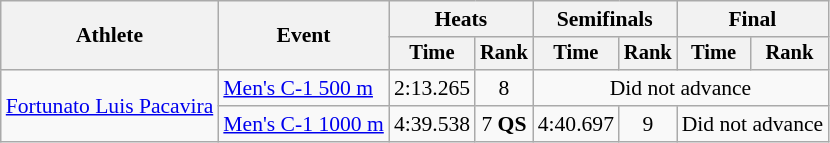<table class=wikitable style="font-size:90%">
<tr>
<th rowspan="2">Athlete</th>
<th rowspan="2">Event</th>
<th colspan="2">Heats</th>
<th colspan="2">Semifinals</th>
<th colspan="2">Final</th>
</tr>
<tr style="font-size:95%">
<th>Time</th>
<th>Rank</th>
<th>Time</th>
<th>Rank</th>
<th>Time</th>
<th>Rank</th>
</tr>
<tr align=center>
<td align=left rowspan="2"><a href='#'>Fortunato Luis Pacavira</a></td>
<td align=left><a href='#'>Men's C-1 500 m</a></td>
<td>2:13.265</td>
<td>8</td>
<td colspan=4>Did not advance</td>
</tr>
<tr align=center>
<td align=left><a href='#'>Men's C-1 1000 m</a></td>
<td>4:39.538</td>
<td>7 <strong>QS</strong></td>
<td>4:40.697</td>
<td>9</td>
<td colspan=2>Did not advance</td>
</tr>
</table>
